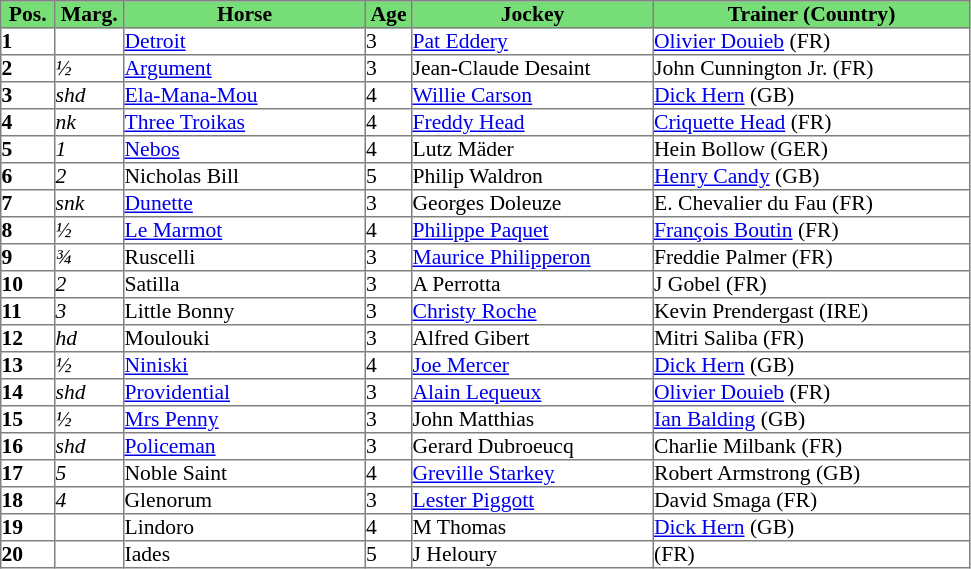<table class = "sortable" | border="1" cellpadding="0" style="border-collapse: collapse; font-size:90%">
<tr style="background:#7d7; text-align:center;">
<th style="width:35px;"><strong>Pos.</strong></th>
<th style="width:45px;"><strong>Marg.</strong></th>
<th style="width:160px;"><strong>Horse</strong></th>
<th style="width:30px;"><strong>Age</strong></th>
<th style="width:160px;"><strong>Jockey</strong></th>
<th style="width:210px;"><strong>Trainer (Country)</strong></th>
</tr>
<tr>
<td><strong>1</strong></td>
<td></td>
<td><a href='#'>Detroit</a></td>
<td>3</td>
<td><a href='#'>Pat Eddery</a></td>
<td><a href='#'>Olivier Douieb</a> (FR)</td>
</tr>
<tr>
<td><strong>2</strong></td>
<td><em>½</em></td>
<td><a href='#'>Argument</a></td>
<td>3</td>
<td>Jean-Claude Desaint</td>
<td>John Cunnington Jr. (FR)</td>
</tr>
<tr>
<td><strong>3</strong></td>
<td><em>shd</em></td>
<td><a href='#'>Ela-Mana-Mou</a></td>
<td>4</td>
<td><a href='#'>Willie Carson</a></td>
<td><a href='#'>Dick Hern</a> (GB)</td>
</tr>
<tr>
<td><strong>4</strong></td>
<td><em>nk</em></td>
<td><a href='#'>Three Troikas</a></td>
<td>4</td>
<td><a href='#'>Freddy Head</a></td>
<td><a href='#'>Criquette Head</a> (FR)</td>
</tr>
<tr>
<td><strong>5</strong></td>
<td><em>1</em></td>
<td><a href='#'>Nebos</a></td>
<td>4</td>
<td>Lutz Mäder</td>
<td>Hein Bollow (GER)</td>
</tr>
<tr>
<td><strong>6</strong></td>
<td><em>2</em></td>
<td>Nicholas Bill</td>
<td>5</td>
<td>Philip Waldron</td>
<td><a href='#'>Henry Candy</a> (GB)</td>
</tr>
<tr>
<td><strong>7</strong></td>
<td><em>snk</em></td>
<td><a href='#'>Dunette</a></td>
<td>3</td>
<td>Georges Doleuze</td>
<td>E. Chevalier du Fau (FR)</td>
</tr>
<tr>
<td><strong>8</strong></td>
<td><em>½</em></td>
<td><a href='#'>Le Marmot</a></td>
<td>4</td>
<td><a href='#'>Philippe Paquet</a></td>
<td><a href='#'>François Boutin</a> (FR)</td>
</tr>
<tr>
<td><strong>9</strong></td>
<td><em>¾</em></td>
<td>Ruscelli</td>
<td>3</td>
<td><a href='#'>Maurice Philipperon</a></td>
<td>Freddie Palmer (FR)</td>
</tr>
<tr>
<td><strong>10</strong></td>
<td><em>2</em></td>
<td>Satilla</td>
<td>3</td>
<td>A Perrotta</td>
<td>J Gobel (FR)</td>
</tr>
<tr>
<td><strong>11</strong></td>
<td><em>3</em></td>
<td>Little Bonny</td>
<td>3</td>
<td><a href='#'>Christy Roche</a></td>
<td>Kevin Prendergast (IRE)</td>
</tr>
<tr>
<td><strong>12</strong></td>
<td><em>hd</em></td>
<td>Moulouki</td>
<td>3</td>
<td>Alfred Gibert</td>
<td>Mitri Saliba (FR)</td>
</tr>
<tr>
<td><strong>13</strong></td>
<td><em>½</em></td>
<td><a href='#'>Niniski</a></td>
<td>4</td>
<td><a href='#'>Joe Mercer</a></td>
<td><a href='#'>Dick Hern</a> (GB)</td>
</tr>
<tr>
<td><strong>14</strong></td>
<td><em>shd</em></td>
<td><a href='#'>Providential</a></td>
<td>3</td>
<td><a href='#'>Alain Lequeux</a></td>
<td><a href='#'>Olivier Douieb</a> (FR)</td>
</tr>
<tr>
<td><strong>15</strong></td>
<td><em>½</em></td>
<td><a href='#'>Mrs Penny</a></td>
<td>3</td>
<td>John Matthias</td>
<td><a href='#'>Ian Balding</a> (GB)</td>
</tr>
<tr>
<td><strong>16</strong></td>
<td><em>shd</em></td>
<td><a href='#'>Policeman</a></td>
<td>3</td>
<td>Gerard Dubroeucq</td>
<td>Charlie Milbank (FR)</td>
</tr>
<tr>
<td><strong>17</strong></td>
<td><em>5</em></td>
<td>Noble Saint</td>
<td>4</td>
<td><a href='#'>Greville Starkey</a></td>
<td>Robert Armstrong (GB)</td>
</tr>
<tr>
<td><strong>18</strong></td>
<td><em>4</em></td>
<td>Glenorum</td>
<td>3</td>
<td><a href='#'>Lester Piggott</a></td>
<td>David Smaga (FR)</td>
</tr>
<tr>
<td><strong>19</strong></td>
<td></td>
<td>Lindoro</td>
<td>4</td>
<td>M Thomas</td>
<td><a href='#'>Dick Hern</a> (GB)</td>
</tr>
<tr>
<td><strong>20</strong></td>
<td></td>
<td>Iades</td>
<td>5</td>
<td>J Heloury</td>
<td>(FR)</td>
</tr>
</table>
